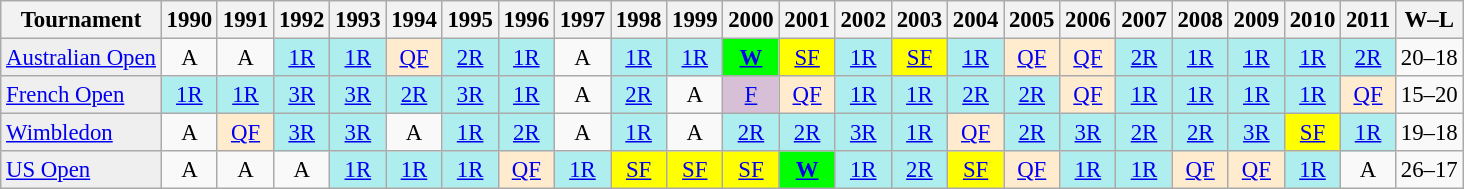<table class=wikitable style=text-align:center;font-size:95%>
<tr>
<th>Tournament</th>
<th>1990</th>
<th>1991</th>
<th>1992</th>
<th>1993</th>
<th>1994</th>
<th>1995</th>
<th>1996</th>
<th>1997</th>
<th>1998</th>
<th>1999</th>
<th>2000</th>
<th>2001</th>
<th>2002</th>
<th>2003</th>
<th>2004</th>
<th>2005</th>
<th>2006</th>
<th>2007</th>
<th>2008</th>
<th>2009</th>
<th>2010</th>
<th>2011</th>
<th>W–L</th>
</tr>
<tr>
<td bgcolor=#EFEFEF align=left><a href='#'>Australian Open</a></td>
<td>A</td>
<td>A</td>
<td bgcolor=#afeeee><a href='#'>1R</a></td>
<td bgcolor=#afeeee><a href='#'>1R</a></td>
<td bgcolor=#ffebcd><a href='#'>QF</a></td>
<td bgcolor=#afeeee><a href='#'>2R</a></td>
<td bgcolor=#afeeee><a href='#'>1R</a></td>
<td>A</td>
<td bgcolor=#afeeee><a href='#'>1R</a></td>
<td bgcolor=#afeeee><a href='#'>1R</a></td>
<td bgcolor=lime><strong><a href='#'>W</a></strong></td>
<td bgcolor=yellow><a href='#'>SF</a></td>
<td bgcolor=#afeeee><a href='#'>1R</a></td>
<td bgcolor=yellow><a href='#'>SF</a></td>
<td bgcolor=#afeeee><a href='#'>1R</a></td>
<td bgcolor=#ffebcd><a href='#'>QF</a></td>
<td bgcolor=#ffebcd><a href='#'>QF</a></td>
<td bgcolor=#afeeee><a href='#'>2R</a></td>
<td bgcolor=#afeeee><a href='#'>1R</a></td>
<td bgcolor=#afeeee><a href='#'>1R</a></td>
<td bgcolor=#afeeee><a href='#'>1R</a></td>
<td bgcolor=#afeeee><a href='#'>2R</a></td>
<td>20–18</td>
</tr>
<tr>
<td bgcolor=#EFEFEF align=left><a href='#'>French Open</a></td>
<td bgcolor=#afeeee><a href='#'>1R</a></td>
<td bgcolor=#afeeee><a href='#'>1R</a></td>
<td bgcolor=#afeeee><a href='#'>3R</a></td>
<td bgcolor=#afeeee><a href='#'>3R</a></td>
<td bgcolor=#afeeee><a href='#'>2R</a></td>
<td bgcolor=#afeeee><a href='#'>3R</a></td>
<td bgcolor=#afeeee><a href='#'>1R</a></td>
<td>A</td>
<td bgcolor=#afeeee><a href='#'>2R</a></td>
<td>A</td>
<td bgcolor=#D8BFD8><a href='#'>F</a></td>
<td bgcolor=#ffebcd><a href='#'>QF</a></td>
<td bgcolor=#afeeee><a href='#'>1R</a></td>
<td bgcolor=#afeeee><a href='#'>1R</a></td>
<td bgcolor=#afeeee><a href='#'>2R</a></td>
<td bgcolor=#afeeee><a href='#'>2R</a></td>
<td bgcolor=#ffebcd><a href='#'>QF</a></td>
<td bgcolor=#afeeee><a href='#'>1R</a></td>
<td bgcolor=#afeeee><a href='#'>1R</a></td>
<td bgcolor=#afeeee><a href='#'>1R</a></td>
<td bgcolor=#afeeee><a href='#'>1R</a></td>
<td bgcolor=#ffebcd><a href='#'>QF</a></td>
<td>15–20</td>
</tr>
<tr>
<td bgcolor=#EFEFEF align=left><a href='#'>Wimbledon</a></td>
<td>A</td>
<td bgcolor=#ffebcd><a href='#'>QF</a></td>
<td bgcolor=#afeeee><a href='#'>3R</a></td>
<td bgcolor=#afeeee><a href='#'>3R</a></td>
<td>A</td>
<td bgcolor=#afeeee><a href='#'>1R</a></td>
<td bgcolor=#afeeee><a href='#'>2R</a></td>
<td>A</td>
<td bgcolor=#afeeee><a href='#'>1R</a></td>
<td>A</td>
<td bgcolor=#afeeee><a href='#'>2R</a></td>
<td bgcolor=#afeeee><a href='#'>2R</a></td>
<td bgcolor=#afeeee><a href='#'>3R</a></td>
<td bgcolor=#afeeee><a href='#'>1R</a></td>
<td bgcolor=#ffebcd><a href='#'>QF</a></td>
<td bgcolor=#afeeee><a href='#'>2R</a></td>
<td bgcolor=#afeeee><a href='#'>3R</a></td>
<td bgcolor=#afeeee><a href='#'>2R</a></td>
<td bgcolor=#afeeee><a href='#'>2R</a></td>
<td bgcolor=#afeeee><a href='#'>3R</a></td>
<td bgcolor=yellow><a href='#'>SF</a></td>
<td bgcolor=#afeeee><a href='#'>1R</a></td>
<td>19–18</td>
</tr>
<tr>
<td bgcolor=#EFEFEF align=left><a href='#'>US Open</a></td>
<td>A</td>
<td>A</td>
<td>A</td>
<td bgcolor=#afeeee><a href='#'>1R</a></td>
<td bgcolor=#afeeee><a href='#'>1R</a></td>
<td bgcolor=#afeeee><a href='#'>1R</a></td>
<td bgcolor=#ffebcd><a href='#'>QF</a></td>
<td bgcolor=#afeeee><a href='#'>1R</a></td>
<td bgcolor=yellow><a href='#'>SF</a></td>
<td bgcolor=yellow><a href='#'>SF</a></td>
<td bgcolor=yellow><a href='#'>SF</a></td>
<td bgcolor=lime><strong><a href='#'>W</a></strong></td>
<td bgcolor=#afeeee><a href='#'>1R</a></td>
<td bgcolor=#afeeee><a href='#'>2R</a></td>
<td bgcolor=yellow><a href='#'>SF</a></td>
<td bgcolor=#ffebcd><a href='#'>QF</a></td>
<td bgcolor=#afeeee><a href='#'>1R</a></td>
<td bgcolor=#afeeee><a href='#'>1R</a></td>
<td bgcolor=#ffebcd><a href='#'>QF</a></td>
<td bgcolor=#ffebcd><a href='#'>QF</a></td>
<td bgcolor=#afeeee><a href='#'>1R</a></td>
<td>A</td>
<td>26–17</td>
</tr>
</table>
